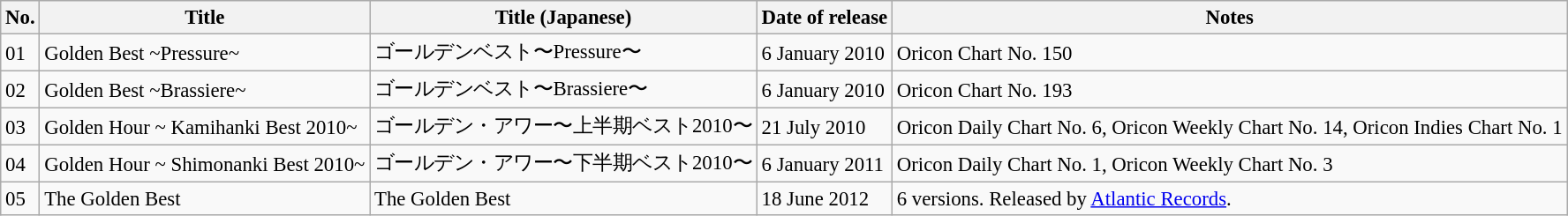<table class="wikitable" style="font-size: 95%;">
<tr>
<th>No.</th>
<th>Title</th>
<th>Title (Japanese)</th>
<th>Date of release</th>
<th>Notes</th>
</tr>
<tr>
<td>01</td>
<td>Golden Best ~Pressure~</td>
<td>ゴールデンベスト〜Pressure〜</td>
<td>6 January 2010</td>
<td>Oricon Chart No. 150</td>
</tr>
<tr>
<td>02</td>
<td>Golden Best ~Brassiere~</td>
<td>ゴールデンベスト〜Brassiere〜</td>
<td>6 January 2010</td>
<td>Oricon Chart No. 193</td>
</tr>
<tr>
<td>03</td>
<td>Golden Hour ~ Kamihanki Best 2010~</td>
<td>ゴールデン・アワー〜上半期ベスト2010〜</td>
<td>21 July 2010</td>
<td>Oricon Daily Chart No. 6, Oricon Weekly Chart No. 14, Oricon Indies Chart No. 1</td>
</tr>
<tr>
<td>04</td>
<td>Golden Hour ~ Shimonanki Best 2010~</td>
<td>ゴールデン・アワー〜下半期ベスト2010〜</td>
<td>6 January 2011</td>
<td>Oricon Daily Chart No. 1, Oricon Weekly Chart No. 3</td>
</tr>
<tr>
<td>05</td>
<td>The Golden Best</td>
<td>The Golden Best</td>
<td>18 June 2012</td>
<td>6 versions. Released by <a href='#'>Atlantic Records</a>.</td>
</tr>
</table>
